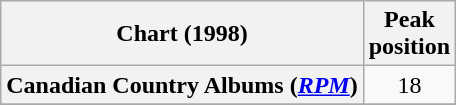<table class="wikitable sortable plainrowheaders" style="text-align:center">
<tr>
<th scope="col">Chart (1998)</th>
<th scope="col">Peak<br> position</th>
</tr>
<tr>
<th scope="row">Canadian Country Albums (<em><a href='#'>RPM</a></em>)</th>
<td>18</td>
</tr>
<tr>
</tr>
<tr>
</tr>
</table>
